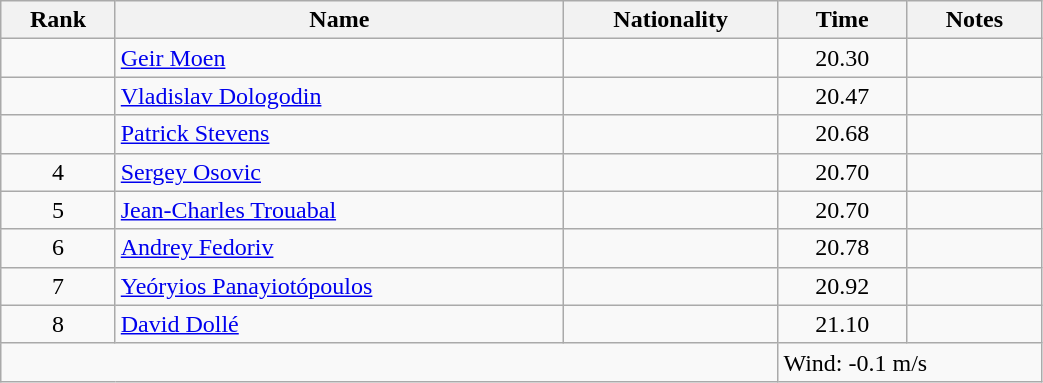<table class="wikitable sortable" style="text-align:center;width: 55%">
<tr>
<th>Rank</th>
<th>Name</th>
<th>Nationality</th>
<th>Time</th>
<th>Notes</th>
</tr>
<tr>
<td></td>
<td align=left><a href='#'>Geir Moen</a></td>
<td align=left></td>
<td>20.30</td>
<td></td>
</tr>
<tr>
<td></td>
<td align=left><a href='#'>Vladislav Dologodin</a></td>
<td align=left></td>
<td>20.47</td>
<td></td>
</tr>
<tr>
<td></td>
<td align=left><a href='#'>Patrick Stevens</a></td>
<td align=left></td>
<td>20.68</td>
<td></td>
</tr>
<tr>
<td>4</td>
<td align=left><a href='#'>Sergey Osovic</a></td>
<td align=left></td>
<td>20.70</td>
<td></td>
</tr>
<tr>
<td>5</td>
<td align=left><a href='#'>Jean-Charles Trouabal</a></td>
<td align=left></td>
<td>20.70</td>
<td></td>
</tr>
<tr>
<td>6</td>
<td align=left><a href='#'>Andrey Fedoriv</a></td>
<td align=left></td>
<td>20.78</td>
<td></td>
</tr>
<tr>
<td>7</td>
<td align=left><a href='#'>Yeóryios Panayiotópoulos</a></td>
<td align=left></td>
<td>20.92</td>
<td></td>
</tr>
<tr>
<td>8</td>
<td align=left><a href='#'>David Dollé</a></td>
<td align=left></td>
<td>21.10</td>
<td></td>
</tr>
<tr class="sortbottom">
<td colspan="3"></td>
<td colspan="2" style="text-align:left;">Wind: -0.1 m/s</td>
</tr>
</table>
